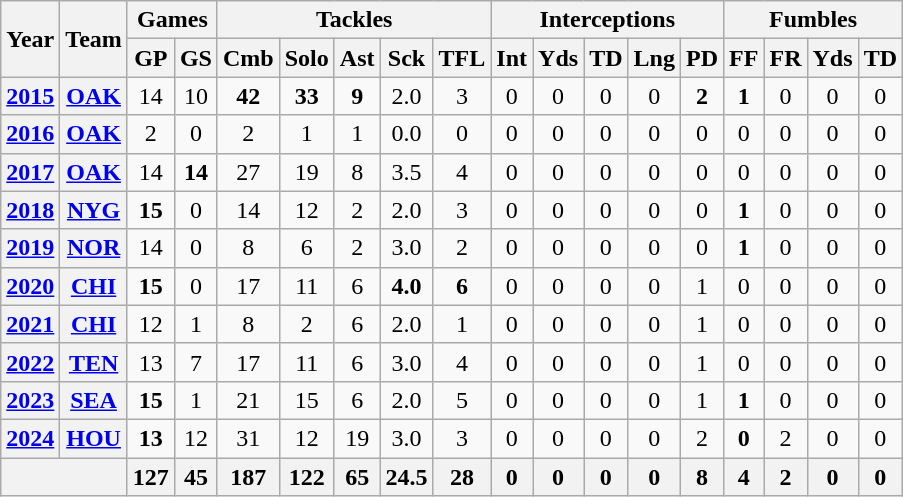<table class="wikitable" style="text-align:center">
<tr>
<th rowspan="2">Year</th>
<th rowspan="2">Team</th>
<th colspan="2">Games</th>
<th colspan="5">Tackles</th>
<th colspan="5">Interceptions</th>
<th colspan="4">Fumbles</th>
</tr>
<tr>
<th>GP</th>
<th>GS</th>
<th>Cmb</th>
<th>Solo</th>
<th>Ast</th>
<th>Sck</th>
<th>TFL</th>
<th>Int</th>
<th>Yds</th>
<th>TD</th>
<th>Lng</th>
<th>PD</th>
<th>FF</th>
<th>FR</th>
<th>Yds</th>
<th>TD</th>
</tr>
<tr>
<th><a href='#'>2015</a></th>
<th><a href='#'>OAK</a></th>
<td>14</td>
<td>10</td>
<td><strong>42</strong></td>
<td><strong>33</strong></td>
<td><strong>9</strong></td>
<td>2.0</td>
<td>3</td>
<td>0</td>
<td>0</td>
<td>0</td>
<td>0</td>
<td><strong>2</strong></td>
<td><strong>1</strong></td>
<td>0</td>
<td>0</td>
<td>0</td>
</tr>
<tr>
<th><a href='#'>2016</a></th>
<th><a href='#'>OAK</a></th>
<td>2</td>
<td>0</td>
<td>2</td>
<td>1</td>
<td>1</td>
<td>0.0</td>
<td>0</td>
<td>0</td>
<td>0</td>
<td>0</td>
<td>0</td>
<td>0</td>
<td>0</td>
<td>0</td>
<td>0</td>
<td>0</td>
</tr>
<tr>
<th><a href='#'>2017</a></th>
<th><a href='#'>OAK</a></th>
<td>14</td>
<td><strong>14</strong></td>
<td>27</td>
<td>19</td>
<td>8</td>
<td>3.5</td>
<td>4</td>
<td>0</td>
<td>0</td>
<td>0</td>
<td>0</td>
<td>0</td>
<td>0</td>
<td>0</td>
<td>0</td>
<td>0</td>
</tr>
<tr>
<th><a href='#'>2018</a></th>
<th><a href='#'>NYG</a></th>
<td><strong>15</strong></td>
<td>0</td>
<td>14</td>
<td>12</td>
<td>2</td>
<td>2.0</td>
<td>3</td>
<td>0</td>
<td>0</td>
<td>0</td>
<td>0</td>
<td>0</td>
<td><strong>1</strong></td>
<td>0</td>
<td>0</td>
<td>0</td>
</tr>
<tr>
<th><a href='#'>2019</a></th>
<th><a href='#'>NOR</a></th>
<td>14</td>
<td>0</td>
<td>8</td>
<td>6</td>
<td>2</td>
<td>3.0</td>
<td>2</td>
<td>0</td>
<td>0</td>
<td>0</td>
<td>0</td>
<td>0</td>
<td><strong>1</strong></td>
<td>0</td>
<td>0</td>
<td>0</td>
</tr>
<tr>
<th><a href='#'>2020</a></th>
<th><a href='#'>CHI</a></th>
<td><strong>15</strong></td>
<td>0</td>
<td>17</td>
<td>11</td>
<td>6</td>
<td><strong>4.0</strong></td>
<td><strong>6</strong></td>
<td>0</td>
<td>0</td>
<td>0</td>
<td>0</td>
<td>1</td>
<td>0</td>
<td>0</td>
<td>0</td>
<td>0</td>
</tr>
<tr>
<th><a href='#'>2021</a></th>
<th><a href='#'>CHI</a></th>
<td>12</td>
<td>1</td>
<td>8</td>
<td>2</td>
<td>6</td>
<td>2.0</td>
<td>1</td>
<td>0</td>
<td>0</td>
<td>0</td>
<td>0</td>
<td>1</td>
<td>0</td>
<td>0</td>
<td>0</td>
<td>0</td>
</tr>
<tr>
<th><a href='#'>2022</a></th>
<th><a href='#'>TEN</a></th>
<td>13</td>
<td>7</td>
<td>17</td>
<td>11</td>
<td>6</td>
<td>3.0</td>
<td>4</td>
<td>0</td>
<td>0</td>
<td>0</td>
<td>0</td>
<td>1</td>
<td>0</td>
<td>0</td>
<td>0</td>
<td>0</td>
</tr>
<tr>
<th><a href='#'>2023</a></th>
<th><a href='#'>SEA</a></th>
<td><strong>15</strong></td>
<td>1</td>
<td>21</td>
<td>15</td>
<td>6</td>
<td>2.0</td>
<td>5</td>
<td>0</td>
<td>0</td>
<td>0</td>
<td>0</td>
<td>1</td>
<td><strong>1</strong></td>
<td>0</td>
<td>0</td>
<td>0</td>
</tr>
<tr>
<th><a href='#'>2024</a></th>
<th><a href='#'>HOU</a></th>
<td><strong>13</strong></td>
<td>12</td>
<td>31</td>
<td>12</td>
<td>19</td>
<td>3.0</td>
<td>3</td>
<td>0</td>
<td>0</td>
<td>0</td>
<td>0</td>
<td>2</td>
<td><strong>0</strong></td>
<td>2</td>
<td>0</td>
<td>0</td>
</tr>
<tr>
<th colspan="2"></th>
<th>127</th>
<th>45</th>
<th>187</th>
<th>122</th>
<th>65</th>
<th>24.5</th>
<th>28</th>
<th>0</th>
<th>0</th>
<th>0</th>
<th>0</th>
<th>8</th>
<th>4</th>
<th>2</th>
<th>0</th>
<th>0</th>
</tr>
</table>
